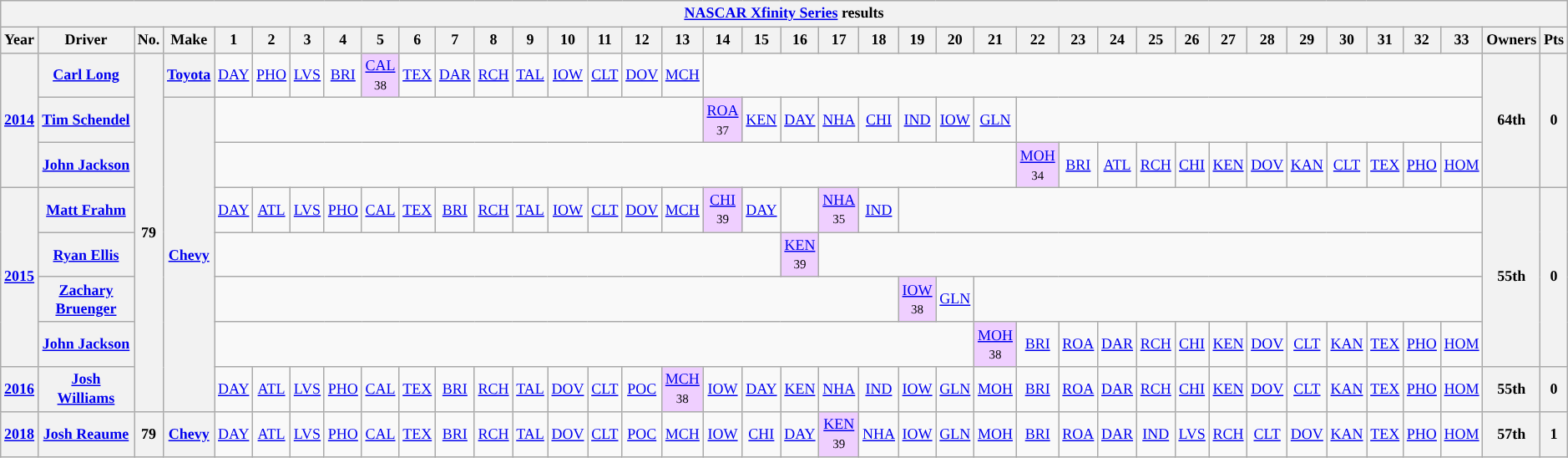<table class="wikitable" style="text-align:center; font-size:75%">
<tr>
<th colspan=45><a href='#'>NASCAR Xfinity Series</a> results</th>
</tr>
<tr>
<th>Year</th>
<th>Driver</th>
<th>No.</th>
<th>Make</th>
<th>1</th>
<th>2</th>
<th>3</th>
<th>4</th>
<th>5</th>
<th>6</th>
<th>7</th>
<th>8</th>
<th>9</th>
<th>10</th>
<th>11</th>
<th>12</th>
<th>13</th>
<th>14</th>
<th>15</th>
<th>16</th>
<th>17</th>
<th>18</th>
<th>19</th>
<th>20</th>
<th>21</th>
<th>22</th>
<th>23</th>
<th>24</th>
<th>25</th>
<th>26</th>
<th>27</th>
<th>28</th>
<th>29</th>
<th>30</th>
<th>31</th>
<th>32</th>
<th>33</th>
<th>Owners</th>
<th>Pts</th>
</tr>
<tr>
<th rowspan=3><a href='#'>2014</a></th>
<th><a href='#'>Carl Long</a></th>
<th rowspan=8>79</th>
<th><a href='#'>Toyota</a></th>
<td><a href='#'>DAY</a></td>
<td><a href='#'>PHO</a></td>
<td><a href='#'>LVS</a></td>
<td><a href='#'>BRI</a></td>
<td style="background:#EFCFFF;"><a href='#'>CAL</a><br><small>38</small></td>
<td><a href='#'>TEX</a></td>
<td><a href='#'>DAR</a></td>
<td><a href='#'>RCH</a></td>
<td><a href='#'>TAL</a></td>
<td><a href='#'>IOW</a></td>
<td><a href='#'>CLT</a></td>
<td><a href='#'>DOV</a></td>
<td><a href='#'>MCH</a></td>
<td colspan=20></td>
<th rowspan=3>64th</th>
<th rowspan=3>0</th>
</tr>
<tr>
<th><a href='#'>Tim Schendel</a></th>
<th rowspan=7><a href='#'>Chevy</a></th>
<td colspan=13></td>
<td style="background:#EFCFFF;"><a href='#'>ROA</a><br><small>37</small></td>
<td><a href='#'>KEN</a></td>
<td><a href='#'>DAY</a></td>
<td><a href='#'>NHA</a></td>
<td><a href='#'>CHI</a></td>
<td><a href='#'>IND</a></td>
<td><a href='#'>IOW</a></td>
<td><a href='#'>GLN</a></td>
<td colspan=12></td>
</tr>
<tr>
<th><a href='#'>John Jackson</a></th>
<td colspan=21></td>
<td style="background:#EFCFFF;"><a href='#'>MOH</a><br><small>34</small></td>
<td><a href='#'>BRI</a></td>
<td><a href='#'>ATL</a></td>
<td><a href='#'>RCH</a></td>
<td><a href='#'>CHI</a></td>
<td><a href='#'>KEN</a></td>
<td><a href='#'>DOV</a></td>
<td><a href='#'>KAN</a></td>
<td><a href='#'>CLT</a></td>
<td><a href='#'>TEX</a></td>
<td><a href='#'>PHO</a></td>
<td><a href='#'>HOM</a></td>
</tr>
<tr>
<th rowspan=4><a href='#'>2015</a></th>
<th><a href='#'>Matt Frahm</a></th>
<td><a href='#'>DAY</a></td>
<td><a href='#'>ATL</a></td>
<td><a href='#'>LVS</a></td>
<td><a href='#'>PHO</a></td>
<td><a href='#'>CAL</a></td>
<td><a href='#'>TEX</a></td>
<td><a href='#'>BRI</a></td>
<td><a href='#'>RCH</a></td>
<td><a href='#'>TAL</a></td>
<td><a href='#'>IOW</a></td>
<td><a href='#'>CLT</a></td>
<td><a href='#'>DOV</a></td>
<td><a href='#'>MCH</a></td>
<td style="background:#EFCFFF;"><a href='#'>CHI</a><br><small>39</small></td>
<td><a href='#'>DAY</a></td>
<td></td>
<td style="background:#EFCFFF;"><a href='#'>NHA</a><br><small>35</small></td>
<td><a href='#'>IND</a></td>
<td colspan=15></td>
<th rowspan=4>55th</th>
<th rowspan=4>0</th>
</tr>
<tr>
<th><a href='#'>Ryan Ellis</a></th>
<td colspan=15></td>
<td style="background:#EFCFFF;"><a href='#'>KEN</a><br><small>39</small></td>
<td colspan=17></td>
</tr>
<tr>
<th><a href='#'>Zachary Bruenger</a></th>
<td colspan=18></td>
<td style="background:#EFCFFF";><a href='#'>IOW</a><br><small>38</small></td>
<td><a href='#'>GLN</a></td>
<td colspan=13></td>
</tr>
<tr>
<th><a href='#'>John Jackson</a></th>
<td colspan=20></td>
<td style="background:#EFCFFF;"><a href='#'>MOH</a><br><small>38</small></td>
<td><a href='#'>BRI</a></td>
<td><a href='#'>ROA</a></td>
<td><a href='#'>DAR</a></td>
<td><a href='#'>RCH</a></td>
<td><a href='#'>CHI</a></td>
<td><a href='#'>KEN</a></td>
<td><a href='#'>DOV</a></td>
<td><a href='#'>CLT</a></td>
<td><a href='#'>KAN</a></td>
<td><a href='#'>TEX</a></td>
<td><a href='#'>PHO</a></td>
<td><a href='#'>HOM</a></td>
</tr>
<tr>
<th><a href='#'>2016</a></th>
<th><a href='#'>Josh Williams</a></th>
<td><a href='#'>DAY</a></td>
<td><a href='#'>ATL</a></td>
<td><a href='#'>LVS</a></td>
<td><a href='#'>PHO</a></td>
<td><a href='#'>CAL</a></td>
<td><a href='#'>TEX</a></td>
<td><a href='#'>BRI</a></td>
<td><a href='#'>RCH</a></td>
<td><a href='#'>TAL</a></td>
<td><a href='#'>DOV</a></td>
<td><a href='#'>CLT</a></td>
<td><a href='#'>POC</a></td>
<td style="background:#EFCFFF;"><a href='#'>MCH</a><br><small>38</small></td>
<td><a href='#'>IOW</a></td>
<td><a href='#'>DAY</a></td>
<td><a href='#'>KEN</a></td>
<td><a href='#'>NHA</a></td>
<td><a href='#'>IND</a></td>
<td><a href='#'>IOW</a></td>
<td><a href='#'>GLN</a></td>
<td><a href='#'>MOH</a></td>
<td><a href='#'>BRI</a></td>
<td><a href='#'>ROA</a></td>
<td><a href='#'>DAR</a></td>
<td><a href='#'>RCH</a></td>
<td><a href='#'>CHI</a></td>
<td><a href='#'>KEN</a></td>
<td><a href='#'>DOV</a></td>
<td><a href='#'>CLT</a></td>
<td><a href='#'>KAN</a></td>
<td><a href='#'>TEX</a></td>
<td><a href='#'>PHO</a></td>
<td><a href='#'>HOM</a></td>
<th>55th</th>
<th>0</th>
</tr>
<tr>
<th><a href='#'>2018</a></th>
<th><a href='#'>Josh Reaume</a></th>
<th>79</th>
<th><a href='#'>Chevy</a></th>
<td><a href='#'>DAY</a></td>
<td><a href='#'>ATL</a></td>
<td><a href='#'>LVS</a></td>
<td><a href='#'>PHO</a></td>
<td><a href='#'>CAL</a></td>
<td><a href='#'>TEX</a></td>
<td><a href='#'>BRI</a></td>
<td><a href='#'>RCH</a></td>
<td><a href='#'>TAL</a></td>
<td><a href='#'>DOV</a></td>
<td><a href='#'>CLT</a></td>
<td><a href='#'>POC</a></td>
<td><a href='#'>MCH</a></td>
<td><a href='#'>IOW</a></td>
<td><a href='#'>CHI</a></td>
<td><a href='#'>DAY</a></td>
<td style="background:#EFCFFF;"><a href='#'>KEN</a><br><small>39</small></td>
<td><a href='#'>NHA</a></td>
<td><a href='#'>IOW</a></td>
<td><a href='#'>GLN</a></td>
<td><a href='#'>MOH</a></td>
<td><a href='#'>BRI</a></td>
<td><a href='#'>ROA</a></td>
<td><a href='#'>DAR</a></td>
<td><a href='#'>IND</a></td>
<td><a href='#'>LVS</a></td>
<td><a href='#'>RCH</a></td>
<td><a href='#'>CLT</a></td>
<td><a href='#'>DOV</a></td>
<td><a href='#'>KAN</a></td>
<td><a href='#'>TEX</a></td>
<td><a href='#'>PHO</a></td>
<td><a href='#'>HOM</a></td>
<th>57th</th>
<th>1</th>
</tr>
</table>
